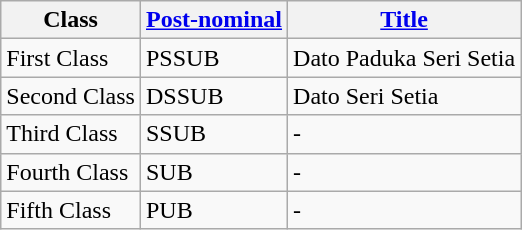<table class="wikitable">
<tr>
<th>Class</th>
<th><a href='#'>Post-nominal</a></th>
<th><a href='#'>Title</a></th>
</tr>
<tr>
<td>First Class</td>
<td>PSSUB</td>
<td>Dato Paduka Seri Setia</td>
</tr>
<tr>
<td>Second Class</td>
<td>DSSUB</td>
<td>Dato Seri Setia</td>
</tr>
<tr>
<td>Third Class</td>
<td>SSUB</td>
<td>-</td>
</tr>
<tr>
<td>Fourth Class</td>
<td>SUB</td>
<td>-</td>
</tr>
<tr>
<td>Fifth Class</td>
<td>PUB</td>
<td>-</td>
</tr>
</table>
